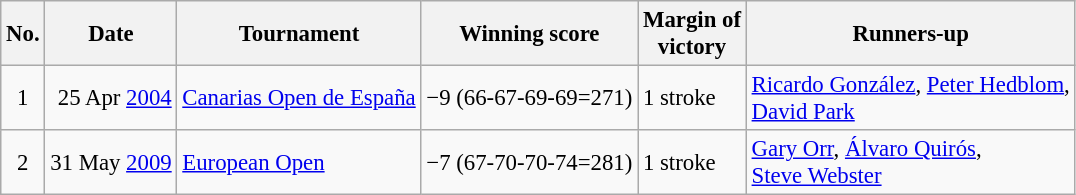<table class="wikitable" style="font-size:95%;">
<tr>
<th>No.</th>
<th>Date</th>
<th>Tournament</th>
<th>Winning score</th>
<th>Margin of<br>victory</th>
<th>Runners-up</th>
</tr>
<tr>
<td align=center>1</td>
<td align=right>25 Apr <a href='#'>2004</a></td>
<td><a href='#'>Canarias Open de España</a></td>
<td>−9 (66-67-69-69=271)</td>
<td>1 stroke</td>
<td> <a href='#'>Ricardo González</a>,  <a href='#'>Peter Hedblom</a>,<br> <a href='#'>David Park</a></td>
</tr>
<tr>
<td align=center>2</td>
<td align=right>31 May <a href='#'>2009</a></td>
<td><a href='#'>European Open</a></td>
<td>−7 (67-70-70-74=281)</td>
<td>1 stroke</td>
<td> <a href='#'>Gary Orr</a>,  <a href='#'>Álvaro Quirós</a>,<br> <a href='#'>Steve Webster</a></td>
</tr>
</table>
